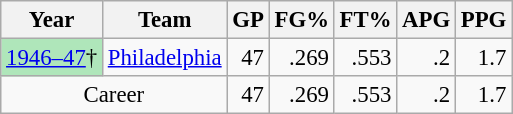<table class="wikitable sortable" style="font-size:95%; text-align:right;">
<tr>
<th>Year</th>
<th>Team</th>
<th>GP</th>
<th>FG%</th>
<th>FT%</th>
<th>APG</th>
<th>PPG</th>
</tr>
<tr>
<td style="text-align:left;background:#afe6ba;"><a href='#'>1946–47</a>†</td>
<td style="text-align:left;"><a href='#'>Philadelphia</a></td>
<td>47</td>
<td>.269</td>
<td>.553</td>
<td>.2</td>
<td>1.7</td>
</tr>
<tr>
<td style="text-align:center;" colspan="2">Career</td>
<td>47</td>
<td>.269</td>
<td>.553</td>
<td>.2</td>
<td>1.7</td>
</tr>
</table>
